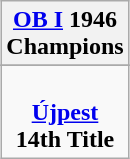<table class="wikitable" style="text-align: center; margin: 0 auto;">
<tr>
<th><a href='#'>OB I</a> 1946<br>Champions</th>
</tr>
<tr>
</tr>
<tr>
<td> <br><strong><a href='#'>Újpest</a></strong><br><strong>14th Title</strong></td>
</tr>
</table>
